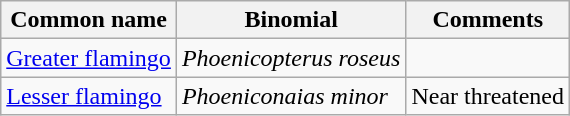<table class="wikitable">
<tr>
<th>Common name</th>
<th>Binomial</th>
<th>Comments</th>
</tr>
<tr>
<td><a href='#'>Greater flamingo</a></td>
<td><em>Phoenicopterus roseus</em></td>
<td></td>
</tr>
<tr>
<td><a href='#'>Lesser flamingo</a></td>
<td><em>Phoeniconaias minor</em></td>
<td>Near threatened</td>
</tr>
</table>
